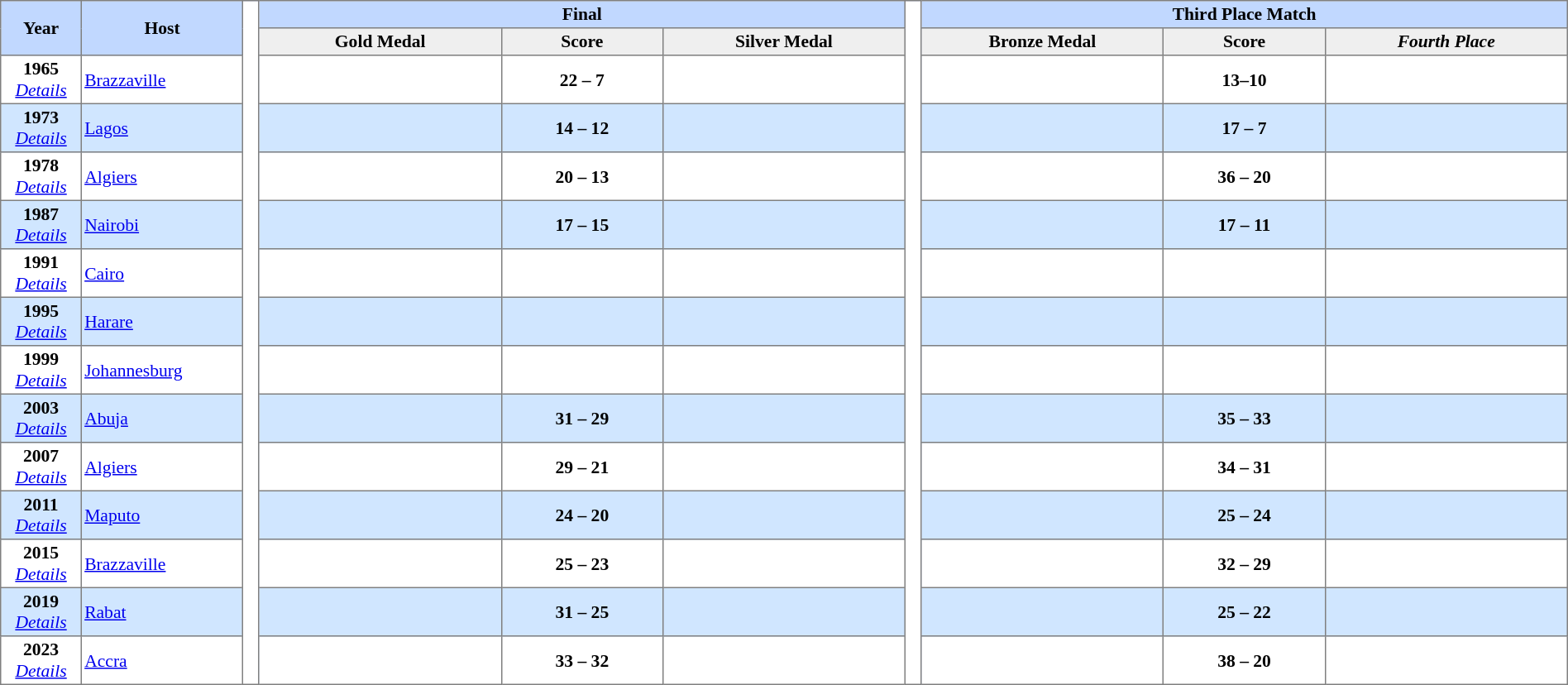<table border=1 style="border-collapse:collapse; font-size:90%; width:100%; text-align:center" cellpadding=2 cellspacing=0>
<tr bgcolor=#C1D8FF>
<th rowspan=2 width=5%>Year</th>
<th rowspan=2 width=10%>Host</th>
<th rowspan="36" width="1%" bgcolor="ffffff"></th>
<th colspan=3>Final</th>
<th rowspan="36" width="1%" bgcolor="ffffff"></th>
<th colspan=3>Third Place Match</th>
</tr>
<tr bgcolor=#EFEFEF>
<th width=15%>Gold Medal</th>
<th width=10%>Score</th>
<th width=15%>Silver Medal</th>
<th width=15%>Bronze Medal</th>
<th width=10%>Score</th>
<th width=15%><em>Fourth Place</em></th>
</tr>
<tr>
<td><strong>1965</strong><br><em><a href='#'>Details</a></em></td>
<td align=left> <a href='#'>Brazzaville</a></td>
<td><strong></strong></td>
<td><strong>22 – 7</strong></td>
<td></td>
<td></td>
<td><strong>13–10 </strong></td>
<td></td>
</tr>
<tr style="background: #D0E6FF;">
<td><strong>1973</strong><br><em><a href='#'>Details</a></em></td>
<td align=left> <a href='#'>Lagos</a></td>
<td><strong></strong></td>
<td><strong>14 – 12</strong></td>
<td></td>
<td></td>
<td><strong>17 – 7</strong></td>
<td></td>
</tr>
<tr>
<td><strong>1978</strong><br><em><a href='#'>Details</a></em></td>
<td align=left> <a href='#'>Algiers</a></td>
<td><strong></strong></td>
<td><strong>20 – 13</strong></td>
<td></td>
<td></td>
<td><strong>36 – 20</strong></td>
<td></td>
</tr>
<tr style="background: #D0E6FF;">
<td><strong>1987</strong><br><em><a href='#'>Details</a></em></td>
<td align=left> <a href='#'>Nairobi</a></td>
<td><strong></strong></td>
<td><strong>17 – 15</strong></td>
<td></td>
<td></td>
<td><strong>17 – 11</strong></td>
<td></td>
</tr>
<tr>
<td><strong>1991</strong><br><em><a href='#'>Details</a></em></td>
<td align=left> <a href='#'>Cairo</a></td>
<td><strong></strong></td>
<td></td>
<td></td>
<td></td>
<td></td>
<td></td>
</tr>
<tr style="background: #D0E6FF;">
<td><strong>1995</strong><br><em><a href='#'>Details</a></em></td>
<td align=left> <a href='#'>Harare</a></td>
<td><strong></strong></td>
<td></td>
<td></td>
<td></td>
<td></td>
<td></td>
</tr>
<tr>
<td><strong>1999</strong><br><em><a href='#'>Details</a></em></td>
<td align=left> <a href='#'>Johannesburg</a></td>
<td><strong></strong></td>
<td></td>
<td></td>
<td></td>
<td></td>
<td></td>
</tr>
<tr style="background: #D0E6FF;">
<td><strong>2003</strong><br><em><a href='#'>Details</a></em></td>
<td align=left> <a href='#'>Abuja</a></td>
<td><strong></strong></td>
<td><strong>31 – 29</strong></td>
<td></td>
<td></td>
<td><strong>35 – 33</strong></td>
<td></td>
</tr>
<tr>
<td><strong>2007</strong><br><em><a href='#'>Details</a></em></td>
<td align=left> <a href='#'>Algiers</a></td>
<td><strong></strong></td>
<td><strong>29 – 21</strong></td>
<td></td>
<td></td>
<td><strong>34 – 31</strong></td>
<td></td>
</tr>
<tr style="background: #D0E6FF;">
<td><strong>2011</strong><br><em><a href='#'>Details</a></em></td>
<td align=left> <a href='#'>Maputo</a></td>
<td><strong></strong></td>
<td><strong>24 – 20</strong></td>
<td></td>
<td></td>
<td><strong>25 – 24</strong></td>
<td></td>
</tr>
<tr>
<td><strong>2015</strong><br><em><a href='#'>Details</a></em></td>
<td align=left> <a href='#'>Brazzaville</a></td>
<td><strong></strong></td>
<td><strong> 25 – 23 </strong></td>
<td></td>
<td></td>
<td><strong> 32 – 29 </strong></td>
<td></td>
</tr>
<tr style="background: #D0E6FF;">
<td><strong>2019</strong><br><em><a href='#'>Details</a></em></td>
<td align=left> <a href='#'>Rabat</a></td>
<td><strong></strong></td>
<td><strong> 31 – 25 </strong></td>
<td></td>
<td></td>
<td><strong> 25 – 22 </strong></td>
<td></td>
</tr>
<tr>
<td><strong>2023</strong><br><em><a href='#'>Details</a></em></td>
<td align=left> <a href='#'>Accra</a></td>
<td><strong></strong></td>
<td><strong>33 – 32</strong></td>
<td></td>
<td></td>
<td><strong>38 – 20</strong></td>
<td></td>
</tr>
</table>
